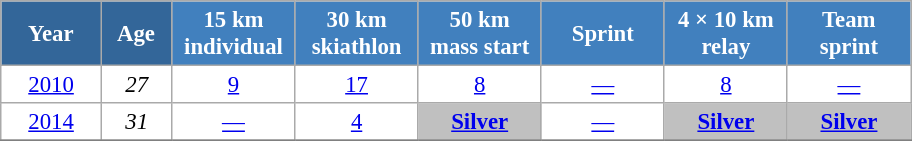<table class="wikitable" style="font-size:95%; text-align:center; border:grey solid 1px; border-collapse:collapse; background:#ffffff;">
<tr>
<th style="background-color:#369; color:white; width:60px;"> Year </th>
<th style="background-color:#369; color:white; width:40px;"> Age </th>
<th style="background-color:#4180be; color:white; width:75px;"> 15 km <br> individual </th>
<th style="background-color:#4180be; color:white; width:75px;"> 30 km <br> skiathlon </th>
<th style="background-color:#4180be; color:white; width:75px;"> 50 km <br> mass start </th>
<th style="background-color:#4180be; color:white; width:75px;"> Sprint </th>
<th style="background-color:#4180be; color:white; width:75px;"> 4 × 10 km <br> relay </th>
<th style="background-color:#4180be; color:white; width:75px;"> Team <br> sprint </th>
</tr>
<tr>
<td><a href='#'>2010</a></td>
<td><em>27</em></td>
<td><a href='#'>9</a></td>
<td><a href='#'>17</a></td>
<td><a href='#'>8</a></td>
<td><a href='#'>—</a></td>
<td><a href='#'>8</a></td>
<td><a href='#'>—</a></td>
</tr>
<tr>
<td><a href='#'>2014</a></td>
<td><em>31</em></td>
<td><a href='#'>—</a></td>
<td><a href='#'>4</a></td>
<td bgcolor=silver><a href='#'><strong>Silver</strong></a></td>
<td><a href='#'>—</a></td>
<td bgcolor=silver><a href='#'><strong>Silver</strong></a></td>
<td bgcolor=silver><a href='#'><strong>Silver</strong></a></td>
</tr>
<tr>
</tr>
</table>
